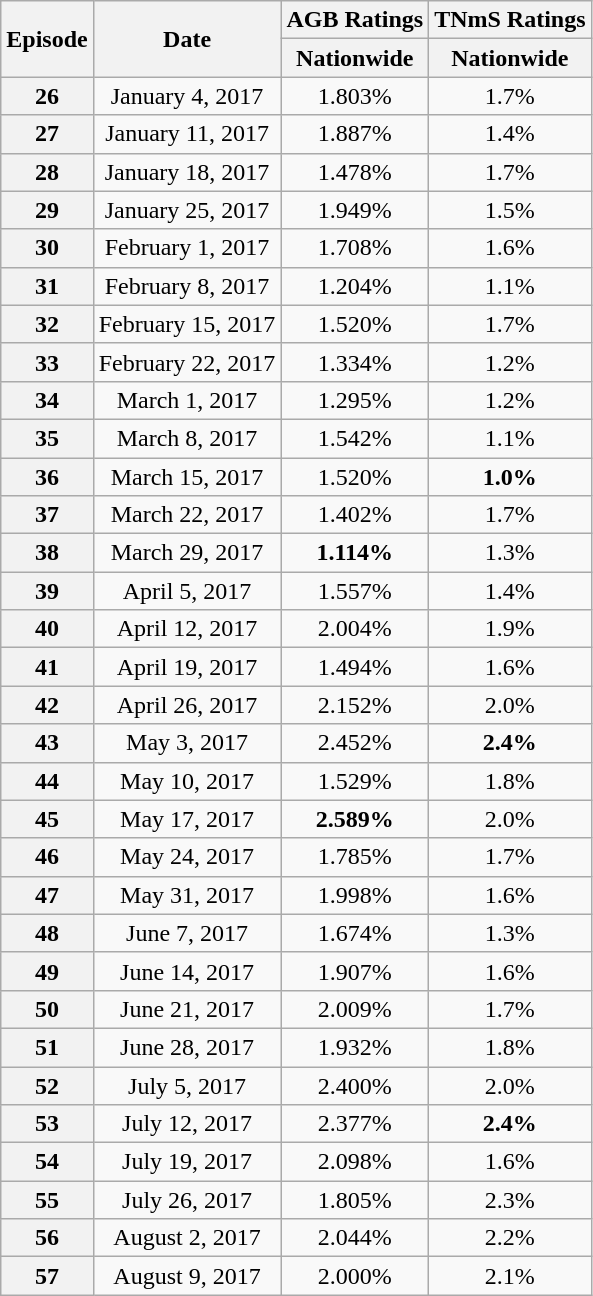<table class=wikitable style=text-align:center>
<tr>
<th rowspan=2>Episode</th>
<th rowspan=2>Date</th>
<th colspan=1>AGB Ratings</th>
<th colspan=1>TNmS Ratings</th>
</tr>
<tr>
<th>Nationwide</th>
<th>Nationwide</th>
</tr>
<tr>
<th>26</th>
<td>January 4, 2017</td>
<td>1.803%</td>
<td>1.7%</td>
</tr>
<tr>
<th>27</th>
<td>January 11, 2017</td>
<td>1.887%</td>
<td>1.4%</td>
</tr>
<tr>
<th>28</th>
<td>January 18, 2017</td>
<td>1.478%</td>
<td>1.7%</td>
</tr>
<tr>
<th>29</th>
<td>January 25, 2017</td>
<td>1.949%</td>
<td>1.5%</td>
</tr>
<tr>
<th>30</th>
<td>February 1, 2017</td>
<td>1.708%</td>
<td>1.6%</td>
</tr>
<tr>
<th>31</th>
<td>February 8, 2017</td>
<td>1.204%</td>
<td>1.1%</td>
</tr>
<tr>
<th>32</th>
<td>February 15, 2017</td>
<td>1.520%</td>
<td>1.7%</td>
</tr>
<tr>
<th>33</th>
<td>February 22, 2017</td>
<td>1.334%</td>
<td>1.2%</td>
</tr>
<tr>
<th>34</th>
<td>March 1, 2017</td>
<td>1.295%</td>
<td>1.2%</td>
</tr>
<tr>
<th>35</th>
<td>March 8, 2017</td>
<td>1.542%</td>
<td>1.1%</td>
</tr>
<tr>
<th>36</th>
<td>March 15, 2017</td>
<td>1.520%</td>
<td><span><strong>1.0%</strong></span></td>
</tr>
<tr>
<th>37</th>
<td>March 22, 2017</td>
<td>1.402%</td>
<td>1.7%</td>
</tr>
<tr>
<th>38</th>
<td>March 29, 2017</td>
<td><span><strong>1.114%</strong></span></td>
<td>1.3%</td>
</tr>
<tr>
<th>39</th>
<td>April 5, 2017</td>
<td>1.557%</td>
<td>1.4%</td>
</tr>
<tr>
<th>40</th>
<td>April 12, 2017</td>
<td>2.004%</td>
<td>1.9%</td>
</tr>
<tr>
<th>41</th>
<td>April 19, 2017</td>
<td>1.494%</td>
<td>1.6%</td>
</tr>
<tr>
<th>42</th>
<td>April 26, 2017</td>
<td>2.152%</td>
<td>2.0%</td>
</tr>
<tr>
<th>43</th>
<td>May 3, 2017</td>
<td>2.452%</td>
<td><span><strong>2.4%</strong></span></td>
</tr>
<tr>
<th>44</th>
<td>May 10, 2017</td>
<td>1.529%</td>
<td>1.8%</td>
</tr>
<tr>
<th>45</th>
<td>May 17, 2017</td>
<td><span><strong>2.589%</strong></span></td>
<td>2.0%</td>
</tr>
<tr>
<th>46</th>
<td>May 24, 2017</td>
<td>1.785%</td>
<td>1.7%</td>
</tr>
<tr>
<th>47</th>
<td>May 31, 2017</td>
<td>1.998%</td>
<td>1.6%</td>
</tr>
<tr>
<th>48</th>
<td>June 7, 2017</td>
<td>1.674%</td>
<td>1.3%</td>
</tr>
<tr>
<th>49</th>
<td>June 14, 2017</td>
<td>1.907%</td>
<td>1.6%</td>
</tr>
<tr>
<th>50</th>
<td>June 21, 2017</td>
<td>2.009%</td>
<td>1.7%</td>
</tr>
<tr>
<th>51</th>
<td>June 28, 2017</td>
<td>1.932%</td>
<td>1.8%</td>
</tr>
<tr>
<th>52</th>
<td>July 5, 2017</td>
<td>2.400%</td>
<td>2.0%</td>
</tr>
<tr>
<th>53</th>
<td>July 12, 2017</td>
<td>2.377%</td>
<td><span><strong>2.4%</strong></span></td>
</tr>
<tr>
<th>54</th>
<td>July 19, 2017</td>
<td>2.098%</td>
<td>1.6%</td>
</tr>
<tr>
<th>55</th>
<td>July 26, 2017</td>
<td>1.805%</td>
<td>2.3%</td>
</tr>
<tr>
<th>56</th>
<td>August 2, 2017</td>
<td>2.044%</td>
<td>2.2%</td>
</tr>
<tr>
<th>57</th>
<td>August 9, 2017</td>
<td>2.000%</td>
<td>2.1%</td>
</tr>
</table>
